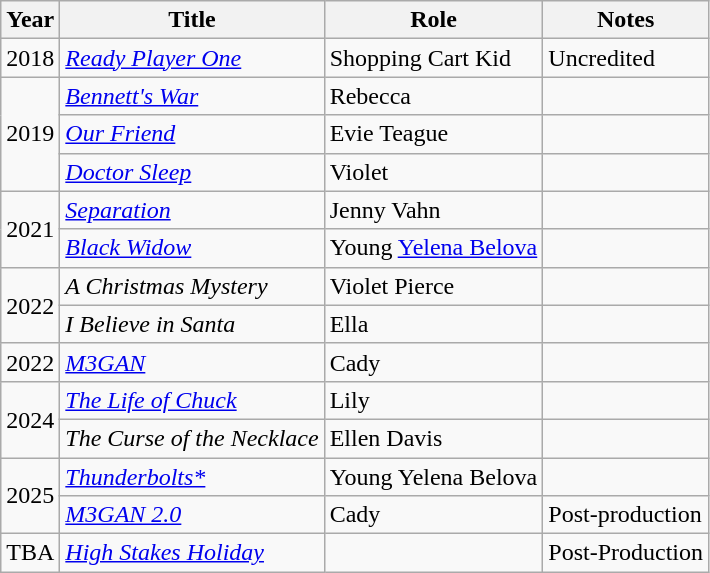<table class="wikitable sortable">
<tr>
<th>Year</th>
<th>Title</th>
<th>Role</th>
<th class="unsortable">Notes</th>
</tr>
<tr>
<td>2018</td>
<td><em><a href='#'>Ready Player One</a></em></td>
<td>Shopping Cart Kid</td>
<td>Uncredited</td>
</tr>
<tr>
<td rowspan="3">2019</td>
<td><em><a href='#'>Bennett's War</a></em></td>
<td>Rebecca</td>
<td></td>
</tr>
<tr>
<td><em><a href='#'>Our Friend</a></em></td>
<td>Evie Teague</td>
<td></td>
</tr>
<tr>
<td><em><a href='#'>Doctor Sleep</a></em></td>
<td>Violet</td>
<td></td>
</tr>
<tr>
<td rowspan="2">2021</td>
<td><em><a href='#'>Separation</a></em></td>
<td>Jenny Vahn</td>
<td></td>
</tr>
<tr>
<td><em><a href='#'>Black Widow</a></em></td>
<td>Young <a href='#'>Yelena Belova</a></td>
<td></td>
</tr>
<tr>
<td rowspan="2">2022</td>
<td><em>A Christmas Mystery</em></td>
<td>Violet Pierce</td>
<td></td>
</tr>
<tr>
<td><em>I Believe in Santa</em></td>
<td>Ella</td>
<td></td>
</tr>
<tr>
<td>2022</td>
<td><em><a href='#'>M3GAN</a></em></td>
<td>Cady</td>
<td></td>
</tr>
<tr>
<td rowspan="2">2024</td>
<td><em><a href='#'>The Life of Chuck</a></em></td>
<td>Lily</td>
<td></td>
</tr>
<tr>
<td><em>The Curse of the Necklace</em></td>
<td>Ellen Davis</td>
<td></td>
</tr>
<tr>
<td rowspan="2">2025</td>
<td><em><a href='#'>Thunderbolts*</a></em></td>
<td>Young Yelena Belova</td>
<td></td>
</tr>
<tr>
<td><em><a href='#'>M3GAN 2.0</a></em></td>
<td>Cady</td>
<td>Post-production</td>
</tr>
<tr>
<td>TBA</td>
<td><em><a href='#'>High Stakes Holiday</a></em></td>
<td></td>
<td>Post-Production</td>
</tr>
</table>
